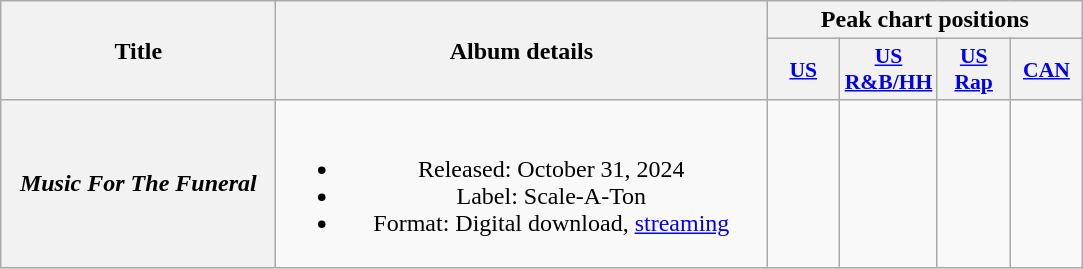<table class="wikitable plainrowheaders" style="text-align:center;">
<tr>
<th scope="col" rowspan="2" style="width:11em;">Title</th>
<th scope="col" rowspan="2" style="width:20em;">Album details</th>
<th scope="col" colspan="4">Peak chart positions</th>
</tr>
<tr>
<th scope="col" style="width:2.9em;font-size:90%;"><a href='#'>US</a><br></th>
<th scope="col" style="width:2.9em;font-size:90%;"><a href='#'>US<br>R&B/HH</a><br></th>
<th scope="col" style="width:2.9em;font-size:90%;"><a href='#'>US<br>Rap</a><br></th>
<th scope="col" style="width:2.9em;font-size:90%;"><a href='#'>CAN</a><br></th>
</tr>
<tr>
<th scope="row"><em>Music For The Funeral</em><br></th>
<td><br><ul><li>Released: October 31, 2024</li><li>Label: Scale-A-Ton</li><li>Format: Digital download, <a href='#'>streaming</a></li></ul></td>
<td></td>
<td></td>
<td></td>
<td></td>
</tr>
</table>
